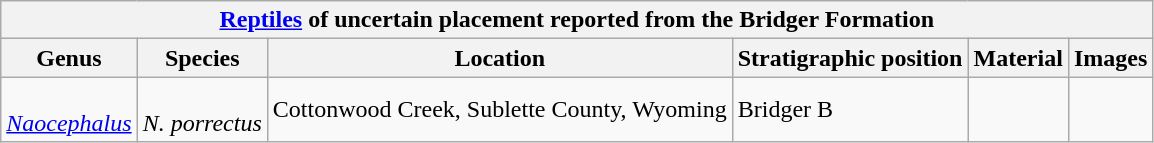<table class="wikitable sortable mw-collapsible">
<tr>
<th colspan="7" style="text-align:center;"><strong><a href='#'>Reptiles</a> of uncertain placement reported from the Bridger Formation</strong></th>
</tr>
<tr>
<th>Genus</th>
<th>Species</th>
<th>Location</th>
<th>Stratigraphic position</th>
<th>Material</th>
<th>Images</th>
</tr>
<tr>
<td rowspan=1><br><em><a href='#'>Naocephalus</a></em></td>
<td><br><em>N. porrectus</em></td>
<td>Cottonwood Creek, Sublette County, Wyoming</td>
<td>Bridger B</td>
<td></td>
<td></td>
</tr>
</table>
